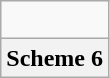<table class="wikitable">
<tr align="center">
<td><br></td>
</tr>
<tr align="center">
<th>Scheme 6</th>
</tr>
</table>
